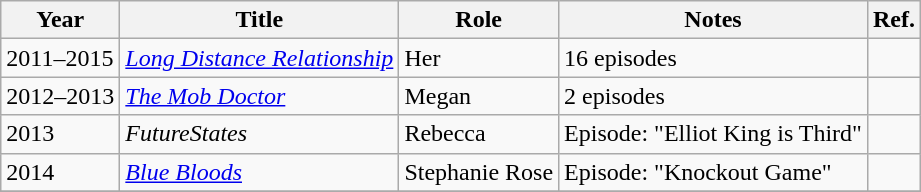<table class="wikitable sortable">
<tr>
<th scope="col">Year</th>
<th scope="col">Title</th>
<th scope="col">Role</th>
<th scope="col">Notes</th>
<th class="unsortable">Ref.</th>
</tr>
<tr>
<td>2011–2015</td>
<td><em><a href='#'>Long Distance Relationship</a></em></td>
<td>Her</td>
<td>16 episodes</td>
<td></td>
</tr>
<tr>
<td>2012–2013</td>
<td><em><a href='#'>The Mob Doctor</a></em></td>
<td>Megan</td>
<td>2 episodes</td>
<td></td>
</tr>
<tr>
<td>2013</td>
<td><em>FutureStates</em></td>
<td>Rebecca</td>
<td>Episode: "Elliot King is Third"</td>
<td></td>
</tr>
<tr>
<td>2014</td>
<td><em><a href='#'>Blue Bloods</a></em></td>
<td>Stephanie Rose</td>
<td>Episode: "Knockout Game"</td>
<td></td>
</tr>
<tr>
</tr>
</table>
